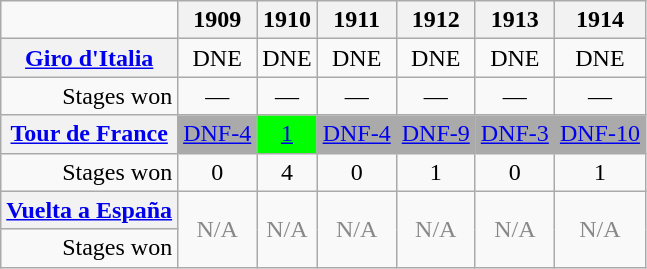<table class="wikitable">
<tr>
<td></td>
<th scope="col">1909</th>
<th scope="col">1910</th>
<th scope="col">1911</th>
<th scope="col">1912</th>
<th scope="col">1913</th>
<th scope="col">1914</th>
</tr>
<tr>
<th><a href='#'>Giro d'Italia</a></th>
<td align="center">DNE</td>
<td align="center">DNE</td>
<td align="center">DNE</td>
<td align="center">DNE</td>
<td align="center">DNE</td>
<td align="center">DNE</td>
</tr>
<tr>
<td align="right">Stages won</td>
<td align="center">—</td>
<td align="center">—</td>
<td align="center">—</td>
<td align="center">—</td>
<td align="center">—</td>
<td align="center">—</td>
</tr>
<tr>
<th><a href='#'>Tour de France</a></th>
<td align="center" style="background:#AAAAAA;"><a href='#'>DNF-4</a></td>
<td align="center" style="background:#00ff00;"><a href='#'>1</a></td>
<td align="center" style="background:#AAAAAA;"><a href='#'>DNF-4</a></td>
<td align="center" style="background:#AAAAAA;"><a href='#'>DNF-9</a></td>
<td align="center" style="background:#AAAAAA;"><a href='#'>DNF-3</a></td>
<td align="center" style="background:#AAAAAA;"><a href='#'>DNF-10</a></td>
</tr>
<tr>
<td align="right">Stages won</td>
<td align="center">0</td>
<td align="center">4</td>
<td align="center">0</td>
<td align="center">1</td>
<td align="center">0</td>
<td align="center">1</td>
</tr>
<tr>
<th><a href='#'>Vuelta a España</a></th>
<td rowspan=2 align="center" style="color:#888888;">N/A</td>
<td rowspan=2 align="center" style="color:#888888;">N/A</td>
<td rowspan=2 align="center" style="color:#888888;">N/A</td>
<td rowspan=2 align="center" style="color:#888888;">N/A</td>
<td rowspan=2 align="center" style="color:#888888;">N/A</td>
<td rowspan=2 align="center" style="color:#888888;">N/A</td>
</tr>
<tr>
<td align="right">Stages won</td>
</tr>
</table>
